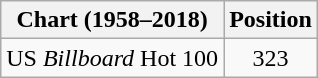<table class="wikitable plainrowheaders">
<tr>
<th scope="col">Chart (1958–2018)</th>
<th scope="col">Position</th>
</tr>
<tr>
<td>US <em>Billboard</em> Hot 100</td>
<td style="text-align:center;">323</td>
</tr>
</table>
